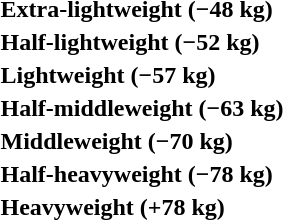<table>
<tr>
<th rowspan=2 style="text-align:left;">Extra-lightweight (−48 kg)</th>
<td rowspan=2></td>
<td rowspan=2></td>
<td></td>
</tr>
<tr>
<td></td>
</tr>
<tr>
<th rowspan=2 style="text-align:left;">Half-lightweight (−52 kg)</th>
<td rowspan=2></td>
<td rowspan=2></td>
<td></td>
</tr>
<tr>
<td></td>
</tr>
<tr>
<th rowspan=2 style="text-align:left;">Lightweight (−57 kg)</th>
<td rowspan=2></td>
<td rowspan=2></td>
<td></td>
</tr>
<tr>
<td></td>
</tr>
<tr>
<th rowspan=2 style="text-align:left;">Half-middleweight (−63 kg)</th>
<td rowspan=2></td>
<td rowspan=2></td>
<td></td>
</tr>
<tr>
<td></td>
</tr>
<tr>
<th rowspan=2 style="text-align:left;">Middleweight (−70 kg)</th>
<td rowspan=2></td>
<td rowspan=2></td>
<td></td>
</tr>
<tr>
<td></td>
</tr>
<tr>
<th rowspan=2 style="text-align:left;">Half-heavyweight (−78 kg)</th>
<td rowspan=2></td>
<td rowspan=2></td>
<td></td>
</tr>
<tr>
<td></td>
</tr>
<tr>
<th rowspan=2 style="text-align:left;">Heavyweight (+78 kg)</th>
<td rowspan=2></td>
<td rowspan=2></td>
<td></td>
</tr>
<tr>
<td></td>
</tr>
</table>
